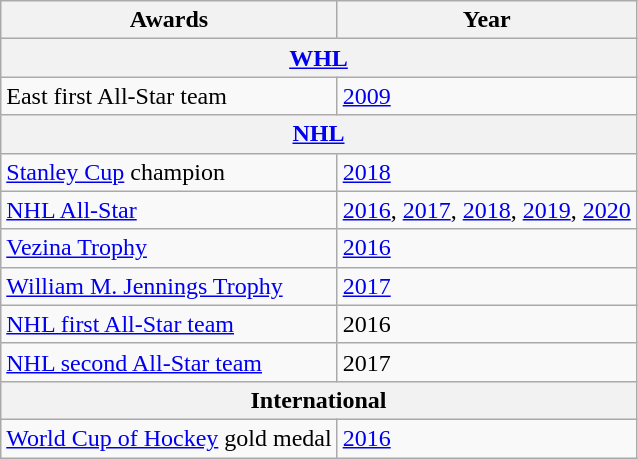<table class="wikitable">
<tr>
<th>Awards</th>
<th>Year</th>
</tr>
<tr>
<th colspan="2"><a href='#'>WHL</a></th>
</tr>
<tr>
<td>East first All-Star team</td>
<td><a href='#'>2009</a></td>
</tr>
<tr>
<th colspan="3"><a href='#'>NHL</a></th>
</tr>
<tr>
<td><a href='#'>Stanley Cup</a> champion</td>
<td><a href='#'>2018</a></td>
</tr>
<tr>
<td><a href='#'>NHL All-Star</a></td>
<td><a href='#'>2016</a>, <a href='#'>2017</a>, <a href='#'>2018</a>, <a href='#'>2019</a>, <a href='#'>2020</a></td>
</tr>
<tr>
<td><a href='#'>Vezina Trophy</a></td>
<td><a href='#'>2016</a></td>
</tr>
<tr>
<td><a href='#'>William M. Jennings Trophy</a></td>
<td><a href='#'>2017</a></td>
</tr>
<tr>
<td><a href='#'>NHL first All-Star team</a></td>
<td>2016</td>
</tr>
<tr>
<td><a href='#'>NHL second All-Star team</a></td>
<td>2017</td>
</tr>
<tr>
<th colspan="3">International</th>
</tr>
<tr>
<td><a href='#'>World Cup of Hockey</a> gold medal</td>
<td><a href='#'>2016</a></td>
</tr>
</table>
